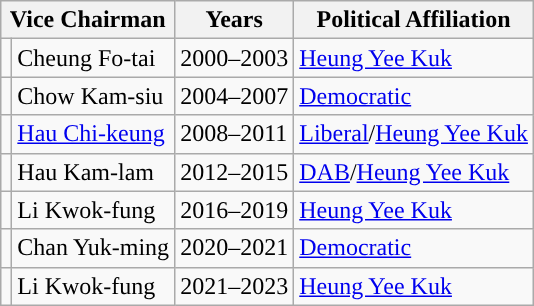<table class="wikitable">
<tr>
<th colspan=2>Vice Chairman</th>
<th>Years</th>
<th>Political Affiliation</th>
</tr>
<tr>
<td style="color:inherit;background:"></td>
<td>Cheung Fo-tai</td>
<td>2000–2003</td>
<td><a href='#'>Heung Yee Kuk</a></td>
</tr>
<tr>
<td style="color:inherit;background: "></td>
<td>Chow Kam-siu</td>
<td>2004–2007</td>
<td><a href='#'>Democratic</a></td>
</tr>
<tr>
<td style="color:inherit;background:"></td>
<td><a href='#'>Hau Chi-keung</a></td>
<td>2008–2011</td>
<td><a href='#'>Liberal</a>/<a href='#'>Heung Yee Kuk</a></td>
</tr>
<tr>
<td style="color:inherit;background:"></td>
<td>Hau Kam-lam</td>
<td>2012–2015</td>
<td><a href='#'>DAB</a>/<a href='#'>Heung Yee Kuk</a></td>
</tr>
<tr>
<td style="color:inherit;background:"></td>
<td>Li Kwok-fung</td>
<td>2016–2019</td>
<td><a href='#'>Heung Yee Kuk</a></td>
</tr>
<tr>
<td style="color:inherit;background:"></td>
<td>Chan Yuk-ming</td>
<td>2020–2021</td>
<td><a href='#'>Democratic</a></td>
</tr>
<tr>
<td style="color:inherit;background:"></td>
<td>Li Kwok-fung</td>
<td>2021–2023</td>
<td><a href='#'>Heung Yee Kuk</a></td>
</tr>
</table>
